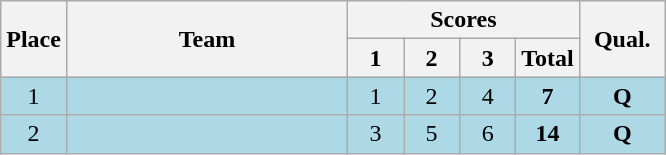<table class=wikitable style="text-align:center">
<tr>
<th width=20 rowspan=2>Place</th>
<th width=180 rowspan=2>Team</th>
<th colspan=4>Scores</th>
<th width=50 rowspan=2>Qual.</th>
</tr>
<tr>
<th width=30>1</th>
<th width=30>2</th>
<th width=30>3</th>
<th>Total</th>
</tr>
<tr bgcolor=lightblue>
<td>1</td>
<td align=left></td>
<td>1</td>
<td>2</td>
<td>4</td>
<td><strong>7</strong></td>
<td><strong>Q</strong></td>
</tr>
<tr bgcolor=lightblue>
<td>2</td>
<td align=left></td>
<td>3</td>
<td>5</td>
<td>6</td>
<td><strong>14</strong></td>
<td><strong>Q</strong></td>
</tr>
</table>
